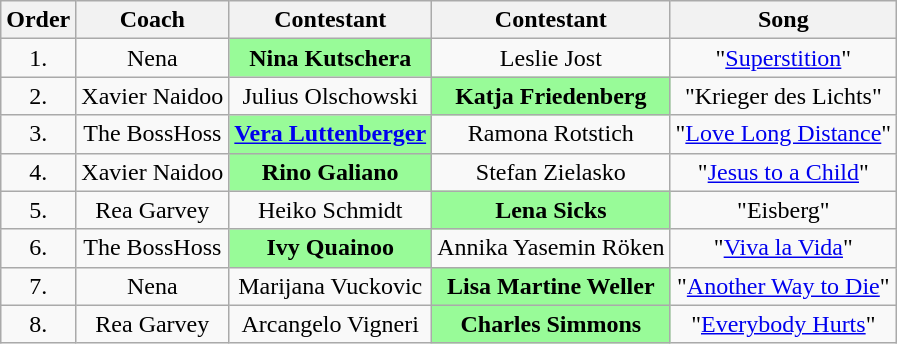<table class="wikitable sortable" style="text-align: center; width: auto;">
<tr class="hintergrundfarbe5">
<th>Order</th>
<th>Coach</th>
<th>Contestant</th>
<th>Contestant</th>
<th>Song</th>
</tr>
<tr>
<td>1.</td>
<td>Nena</td>
<th style="background:palegreen">Nina Kutschera</th>
<td>Leslie Jost</td>
<td>"<a href='#'>Superstition</a>"</td>
</tr>
<tr>
<td>2.</td>
<td>Xavier Naidoo</td>
<td>Julius Olschowski</td>
<th style="background:palegreen">Katja Friedenberg</th>
<td>"Krieger des Lichts"</td>
</tr>
<tr>
<td>3.</td>
<td>The BossHoss</td>
<th style="background:palegreen"><a href='#'>Vera Luttenberger</a></th>
<td>Ramona Rotstich</td>
<td>"<a href='#'>Love Long Distance</a>"</td>
</tr>
<tr>
<td>4.</td>
<td>Xavier Naidoo</td>
<th style="background:palegreen">Rino Galiano</th>
<td>Stefan Zielasko</td>
<td>"<a href='#'>Jesus to a Child</a>"</td>
</tr>
<tr>
<td>5.</td>
<td>Rea Garvey</td>
<td>Heiko Schmidt</td>
<th style="background:palegreen">Lena Sicks</th>
<td>"Eisberg"</td>
</tr>
<tr>
<td>6.</td>
<td>The BossHoss</td>
<th style="background:palegreen">Ivy Quainoo</th>
<td>Annika Yasemin Röken</td>
<td>"<a href='#'>Viva la Vida</a>"</td>
</tr>
<tr>
<td>7.</td>
<td>Nena</td>
<td>Marijana Vuckovic</td>
<th style="background:palegreen">Lisa Martine Weller</th>
<td>"<a href='#'>Another Way to Die</a>"</td>
</tr>
<tr>
<td>8.</td>
<td>Rea Garvey</td>
<td>Arcangelo Vigneri</td>
<th style="background:palegreen">Charles Simmons</th>
<td>"<a href='#'>Everybody Hurts</a>"</td>
</tr>
</table>
